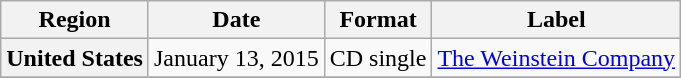<table class="wikitable plainrowheaders">
<tr>
<th scope="col">Region</th>
<th scope="col">Date</th>
<th scope="col">Format</th>
<th scope="col">Label</th>
</tr>
<tr>
<th scope="row">United States</th>
<td>January 13, 2015</td>
<td>CD single</td>
<td><a href='#'>The Weinstein Company</a></td>
</tr>
<tr>
</tr>
</table>
